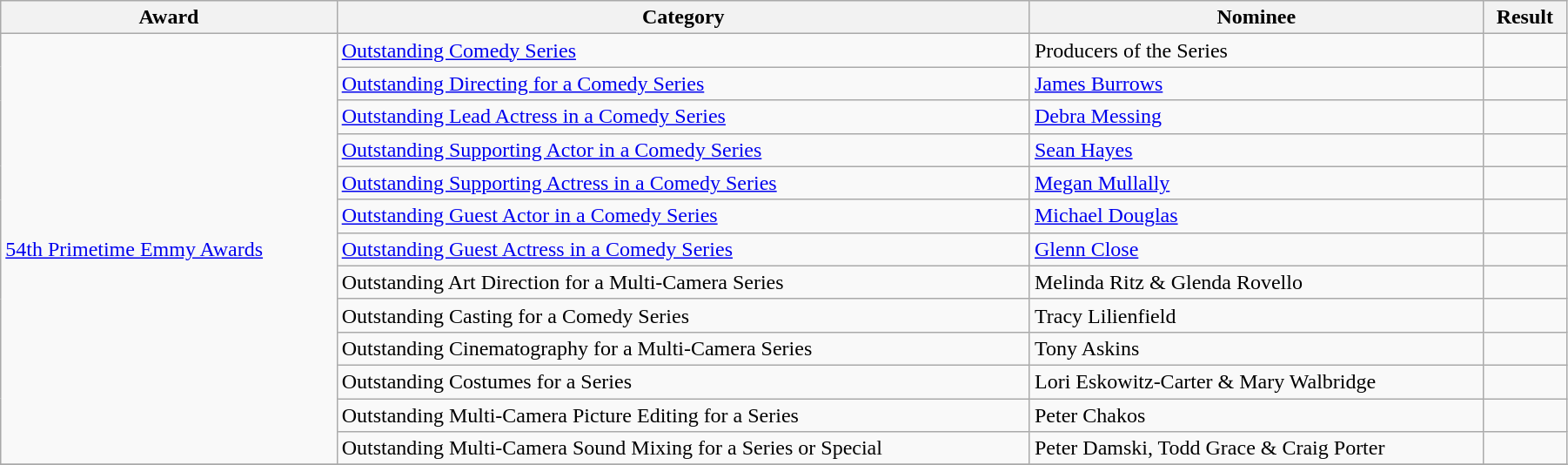<table class="wikitable" style="width:95%;">
<tr>
<th>Award</th>
<th>Category</th>
<th>Nominee</th>
<th>Result</th>
</tr>
<tr>
<td rowspan=13><a href='#'>54th Primetime Emmy Awards</a></td>
<td><a href='#'>Outstanding Comedy Series</a></td>
<td>Producers of the Series</td>
<td></td>
</tr>
<tr>
<td><a href='#'>Outstanding Directing for a Comedy Series</a></td>
<td><a href='#'>James Burrows</a></td>
<td></td>
</tr>
<tr>
<td><a href='#'>Outstanding Lead Actress in a Comedy Series</a></td>
<td><a href='#'>Debra Messing</a></td>
<td></td>
</tr>
<tr>
<td><a href='#'>Outstanding Supporting Actor in a Comedy Series</a></td>
<td><a href='#'>Sean Hayes</a></td>
<td></td>
</tr>
<tr>
<td><a href='#'>Outstanding Supporting Actress in a Comedy Series</a></td>
<td><a href='#'>Megan Mullally</a></td>
<td></td>
</tr>
<tr>
<td><a href='#'>Outstanding Guest Actor in a Comedy Series</a></td>
<td><a href='#'>Michael Douglas</a></td>
<td></td>
</tr>
<tr>
<td><a href='#'>Outstanding Guest Actress in a Comedy Series</a></td>
<td><a href='#'>Glenn Close</a></td>
<td></td>
</tr>
<tr>
<td>Outstanding Art Direction for a Multi-Camera Series</td>
<td>Melinda Ritz & Glenda Rovello</td>
<td></td>
</tr>
<tr>
<td>Outstanding Casting for a Comedy Series</td>
<td>Tracy Lilienfield</td>
<td></td>
</tr>
<tr>
<td>Outstanding Cinematography for a Multi-Camera Series</td>
<td>Tony Askins</td>
<td></td>
</tr>
<tr>
<td>Outstanding Costumes for a Series</td>
<td>Lori Eskowitz-Carter & Mary Walbridge</td>
<td></td>
</tr>
<tr>
<td>Outstanding Multi-Camera Picture Editing for a Series</td>
<td>Peter Chakos</td>
<td></td>
</tr>
<tr>
<td>Outstanding Multi-Camera Sound Mixing for a Series or Special</td>
<td>Peter Damski, Todd Grace & Craig Porter</td>
<td></td>
</tr>
<tr>
</tr>
</table>
